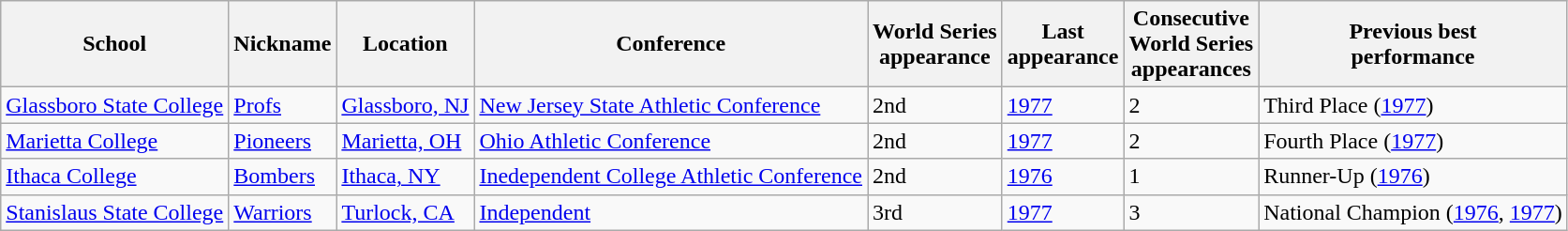<table class="wikitable sortable">
<tr>
<th>School</th>
<th>Nickname</th>
<th>Location</th>
<th>Conference</th>
<th data-sort-type="number">World Series<br>appearance</th>
<th data-sort-type="number">Last<br>appearance</th>
<th>Consecutive<br>World Series<br>appearances</th>
<th>Previous best<br>performance</th>
</tr>
<tr>
<td><a href='#'>Glassboro State College</a></td>
<td><a href='#'>Profs</a></td>
<td><a href='#'>Glassboro, NJ</a></td>
<td><a href='#'>New Jersey State Athletic Conference</a></td>
<td>2nd</td>
<td><a href='#'>1977</a></td>
<td>2</td>
<td>Third Place (<a href='#'>1977</a>)</td>
</tr>
<tr>
<td><a href='#'>Marietta College</a></td>
<td><a href='#'>Pioneers</a></td>
<td><a href='#'>Marietta, OH</a></td>
<td><a href='#'>Ohio Athletic Conference</a></td>
<td>2nd</td>
<td><a href='#'>1977</a></td>
<td>2</td>
<td>Fourth Place (<a href='#'>1977</a>)</td>
</tr>
<tr>
<td><a href='#'>Ithaca College</a></td>
<td><a href='#'>Bombers</a></td>
<td><a href='#'>Ithaca, NY</a></td>
<td><a href='#'>Inedependent College Athletic Conference</a></td>
<td>2nd</td>
<td><a href='#'>1976</a></td>
<td>1</td>
<td>Runner-Up (<a href='#'>1976</a>)</td>
</tr>
<tr>
<td><a href='#'>Stanislaus State College</a></td>
<td><a href='#'>Warriors</a></td>
<td><a href='#'>Turlock, CA</a></td>
<td><a href='#'>Independent</a></td>
<td>3rd</td>
<td><a href='#'>1977</a></td>
<td>3</td>
<td>National Champion (<a href='#'>1976</a>, <a href='#'>1977</a>)</td>
</tr>
</table>
